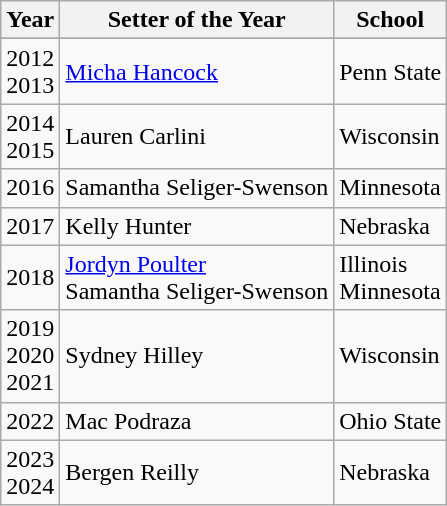<table class="wikitable">
<tr>
<th>Year</th>
<th>Setter of the Year</th>
<th>School</th>
</tr>
<tr>
</tr>
<tr>
<td>2012<br>2013</td>
<td><a href='#'>Micha Hancock</a></td>
<td>Penn State</td>
</tr>
<tr>
<td>2014<br>2015</td>
<td>Lauren Carlini</td>
<td>Wisconsin</td>
</tr>
<tr>
<td>2016</td>
<td>Samantha Seliger-Swenson</td>
<td>Minnesota</td>
</tr>
<tr>
<td>2017</td>
<td>Kelly Hunter</td>
<td>Nebraska</td>
</tr>
<tr>
<td>2018</td>
<td><a href='#'>Jordyn Poulter</a> <br>Samantha Seliger-Swenson</td>
<td>Illinois<br>Minnesota</td>
</tr>
<tr>
<td>2019<br>2020<br>2021</td>
<td>Sydney Hilley</td>
<td>Wisconsin</td>
</tr>
<tr>
<td>2022</td>
<td>Mac Podraza</td>
<td>Ohio State</td>
</tr>
<tr>
<td>2023<br>2024</td>
<td>Bergen Reilly</td>
<td>Nebraska</td>
</tr>
</table>
